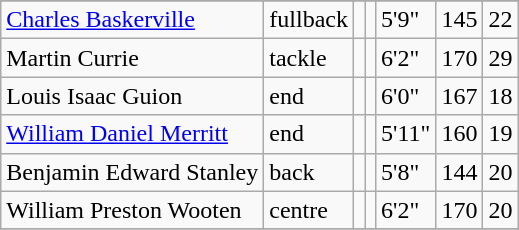<table class="wikitable">
<tr>
</tr>
<tr>
<td><a href='#'>Charles Baskerville</a></td>
<td>fullback</td>
<td></td>
<td></td>
<td>5'9"</td>
<td>145</td>
<td>22</td>
</tr>
<tr>
<td>Martin Currie</td>
<td>tackle</td>
<td></td>
<td></td>
<td>6'2"</td>
<td>170</td>
<td>29</td>
</tr>
<tr>
<td>Louis Isaac Guion</td>
<td>end</td>
<td></td>
<td></td>
<td>6'0"</td>
<td>167</td>
<td>18</td>
</tr>
<tr>
<td><a href='#'>William Daniel Merritt</a></td>
<td>end</td>
<td></td>
<td></td>
<td>5'11"</td>
<td>160</td>
<td>19</td>
</tr>
<tr>
<td>Benjamin Edward Stanley</td>
<td>back</td>
<td></td>
<td></td>
<td>5'8"</td>
<td>144</td>
<td>20</td>
</tr>
<tr>
<td>William Preston Wooten</td>
<td>centre</td>
<td></td>
<td></td>
<td>6'2"</td>
<td>170</td>
<td>20</td>
</tr>
<tr>
</tr>
</table>
